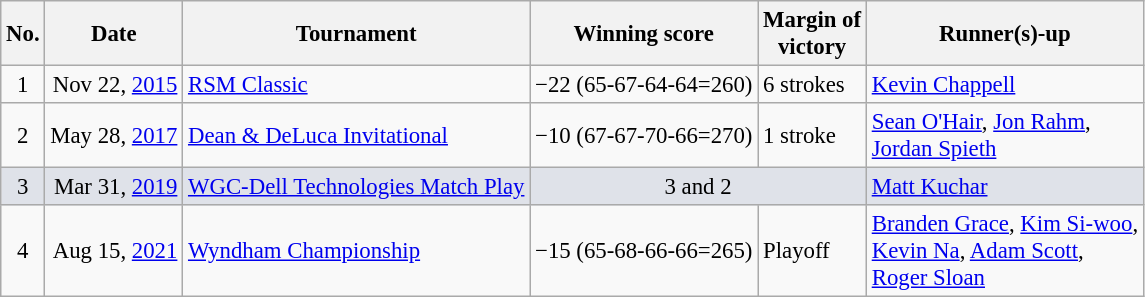<table class="wikitable" style="font-size:95%;">
<tr>
<th>No.</th>
<th>Date</th>
<th>Tournament</th>
<th>Winning score</th>
<th>Margin of<br>victory</th>
<th>Runner(s)-up</th>
</tr>
<tr>
<td align=center>1</td>
<td align=right>Nov 22, <a href='#'>2015</a></td>
<td><a href='#'>RSM Classic</a></td>
<td>−22 (65-67-64-64=260)</td>
<td>6 strokes</td>
<td> <a href='#'>Kevin Chappell</a></td>
</tr>
<tr>
<td align=center>2</td>
<td align=right>May 28, <a href='#'>2017</a></td>
<td><a href='#'>Dean & DeLuca Invitational</a></td>
<td>−10 (67-67-70-66=270)</td>
<td>1 stroke</td>
<td> <a href='#'>Sean O'Hair</a>,  <a href='#'>Jon Rahm</a>,<br> <a href='#'>Jordan Spieth</a></td>
</tr>
<tr style="background:#dfe2e9;">
<td align=center>3</td>
<td align=right>Mar 31, <a href='#'>2019</a></td>
<td><a href='#'>WGC-Dell Technologies Match Play</a></td>
<td colspan=2 align=center>3 and 2</td>
<td> <a href='#'>Matt Kuchar</a></td>
</tr>
<tr>
<td align=center>4</td>
<td align=right>Aug 15, <a href='#'>2021</a></td>
<td><a href='#'>Wyndham Championship</a></td>
<td>−15 (65-68-66-66=265)</td>
<td>Playoff</td>
<td> <a href='#'>Branden Grace</a>,  <a href='#'>Kim Si-woo</a>,<br> <a href='#'>Kevin Na</a>,  <a href='#'>Adam Scott</a>,<br> <a href='#'>Roger Sloan</a></td>
</tr>
</table>
